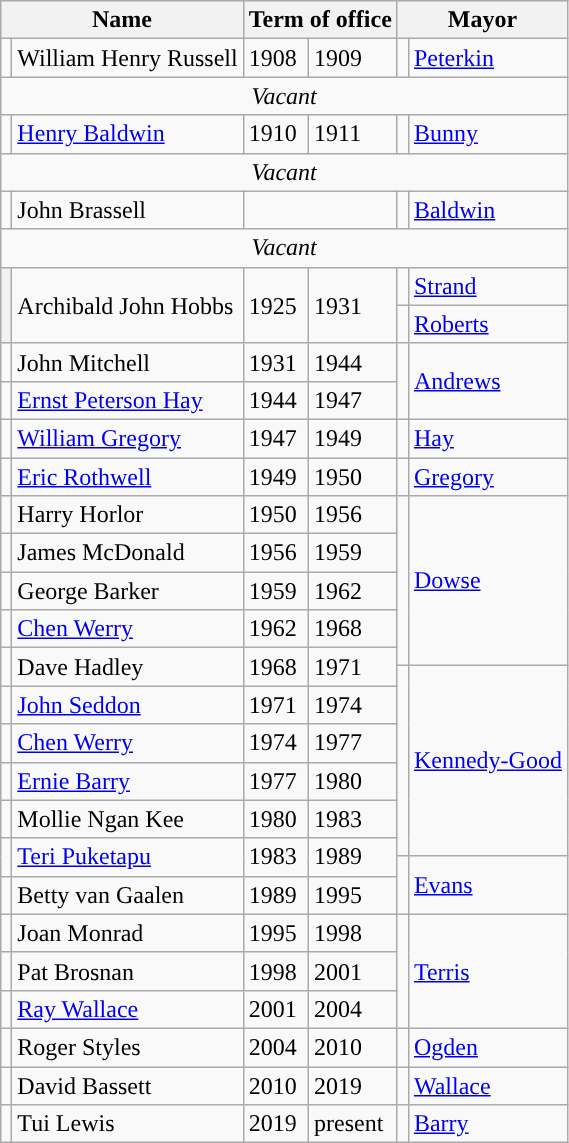<table class="wikitable">
<tr>
<th colspan=2>Name</th>
<th colspan=2>Term of office</th>
<th colspan=2>Mayor</th>
</tr>
<tr>
<td style="background:"></td>
<td>William Henry Russell</td>
<td>1908</td>
<td>1909</td>
<td style="background:"></td>
<td><a href='#'>Peterkin</a></td>
</tr>
<tr>
<td colspan="6" style="text-align:center;"><em>Vacant</em></td>
</tr>
<tr>
<td style="background:"></td>
<td><a href='#'>Henry Baldwin</a></td>
<td>1910</td>
<td>1911</td>
<td style="background:"></td>
<td><a href='#'>Bunny</a></td>
</tr>
<tr>
<td colspan="6" style="text-align:center;"><em>Vacant</em></td>
</tr>
<tr>
<td style="background:"></td>
<td>John Brassell</td>
<td colspan="2"></td>
<td style="background:"></td>
<td><a href='#'>Baldwin</a></td>
</tr>
<tr>
<td colspan="6" style="text-align:center;"><em>Vacant</em></td>
</tr>
<tr>
<th rowspan="2" style="background:"></th>
<td rowspan="2">Archibald John Hobbs</td>
<td rowspan="2">1925</td>
<td rowspan="2">1931</td>
<td style="background:"></td>
<td><a href='#'>Strand</a></td>
</tr>
<tr>
<td style="background:"></td>
<td><a href='#'>Roberts</a></td>
</tr>
<tr>
<td style="background:"></td>
<td>John Mitchell</td>
<td>1931</td>
<td>1944</td>
<td rowspan=2 style="background:"></td>
<td rowspan=2><a href='#'>Andrews</a></td>
</tr>
<tr>
<td style="background:"></td>
<td><a href='#'>Ernst Peterson Hay</a></td>
<td>1944</td>
<td>1947</td>
</tr>
<tr>
<td style="background:"></td>
<td><a href='#'>William Gregory</a></td>
<td>1947</td>
<td>1949</td>
<td style="background:"></td>
<td><a href='#'>Hay</a></td>
</tr>
<tr>
<td style="background:"></td>
<td><a href='#'>Eric Rothwell</a></td>
<td>1949</td>
<td>1950</td>
<td style="background:"></td>
<td><a href='#'>Gregory</a></td>
</tr>
<tr>
<td style="background:"></td>
<td>Harry Horlor</td>
<td>1950</td>
<td>1956</td>
<td rowspan=5 style="background:"></td>
<td rowspan=5><a href='#'>Dowse</a></td>
</tr>
<tr>
<td style="background:"></td>
<td>James McDonald</td>
<td>1956</td>
<td>1959</td>
</tr>
<tr>
<td style="background:"></td>
<td>George Barker</td>
<td>1959</td>
<td>1962</td>
</tr>
<tr>
<td style="background:"></td>
<td><a href='#'>Chen Werry</a></td>
<td>1962</td>
<td>1968</td>
</tr>
<tr>
<td height=5 style="border-bottom:solid 0 grey; background:"></td>
<td rowspan="2">Dave Hadley</td>
<td rowspan="2">1968</td>
<td rowspan="2">1971</td>
</tr>
<tr>
<td height=5 style="border-top:solid 0 grey; background:"></td>
<td rowspan=6 style="background:"></td>
<td rowspan=6><a href='#'>Kennedy-Good</a></td>
</tr>
<tr>
<td style="background:"></td>
<td><a href='#'>John Seddon</a></td>
<td>1971</td>
<td>1974</td>
</tr>
<tr>
<td style="background:"></td>
<td><a href='#'>Chen Werry</a></td>
<td>1974</td>
<td>1977</td>
</tr>
<tr>
<td style="background:"></td>
<td><a href='#'>Ernie Barry</a></td>
<td>1977</td>
<td>1980</td>
</tr>
<tr>
<td style="background:"></td>
<td>Mollie Ngan Kee</td>
<td>1980</td>
<td>1983</td>
</tr>
<tr>
<td height=5 style="border-bottom:solid 0 grey; background:"></td>
<td rowspan="2"><a href='#'>Teri Puketapu</a></td>
<td rowspan="2">1983</td>
<td rowspan="2">1989</td>
</tr>
<tr>
<td height=5 style="border-top:solid 0 grey; background:"></td>
<td rowspan=2 style="background:"></td>
<td rowspan=2><a href='#'>Evans</a></td>
</tr>
<tr>
<td style="background:"></td>
<td>Betty van Gaalen</td>
<td>1989</td>
<td>1995</td>
</tr>
<tr>
<td style="background:"></td>
<td>Joan Monrad</td>
<td>1995</td>
<td>1998</td>
<td rowspan=3 style="background:"></td>
<td rowspan=3><a href='#'>Terris</a></td>
</tr>
<tr>
<td style="background:"></td>
<td>Pat Brosnan</td>
<td>1998</td>
<td>2001</td>
</tr>
<tr>
<td style="background:"></td>
<td><a href='#'>Ray Wallace</a></td>
<td>2001</td>
<td>2004</td>
</tr>
<tr>
<td style="background:"></td>
<td>Roger Styles</td>
<td>2004</td>
<td>2010</td>
<td style="background:"></td>
<td><a href='#'>Ogden</a></td>
</tr>
<tr>
<td style="background:"></td>
<td>David Bassett</td>
<td>2010</td>
<td>2019</td>
<td style="background:"></td>
<td><a href='#'>Wallace</a></td>
</tr>
<tr>
<td style="background:"></td>
<td>Tui Lewis</td>
<td>2019</td>
<td>present</td>
<td style="background:"></td>
<td><a href='#'>Barry</a></td>
</tr>
</table>
